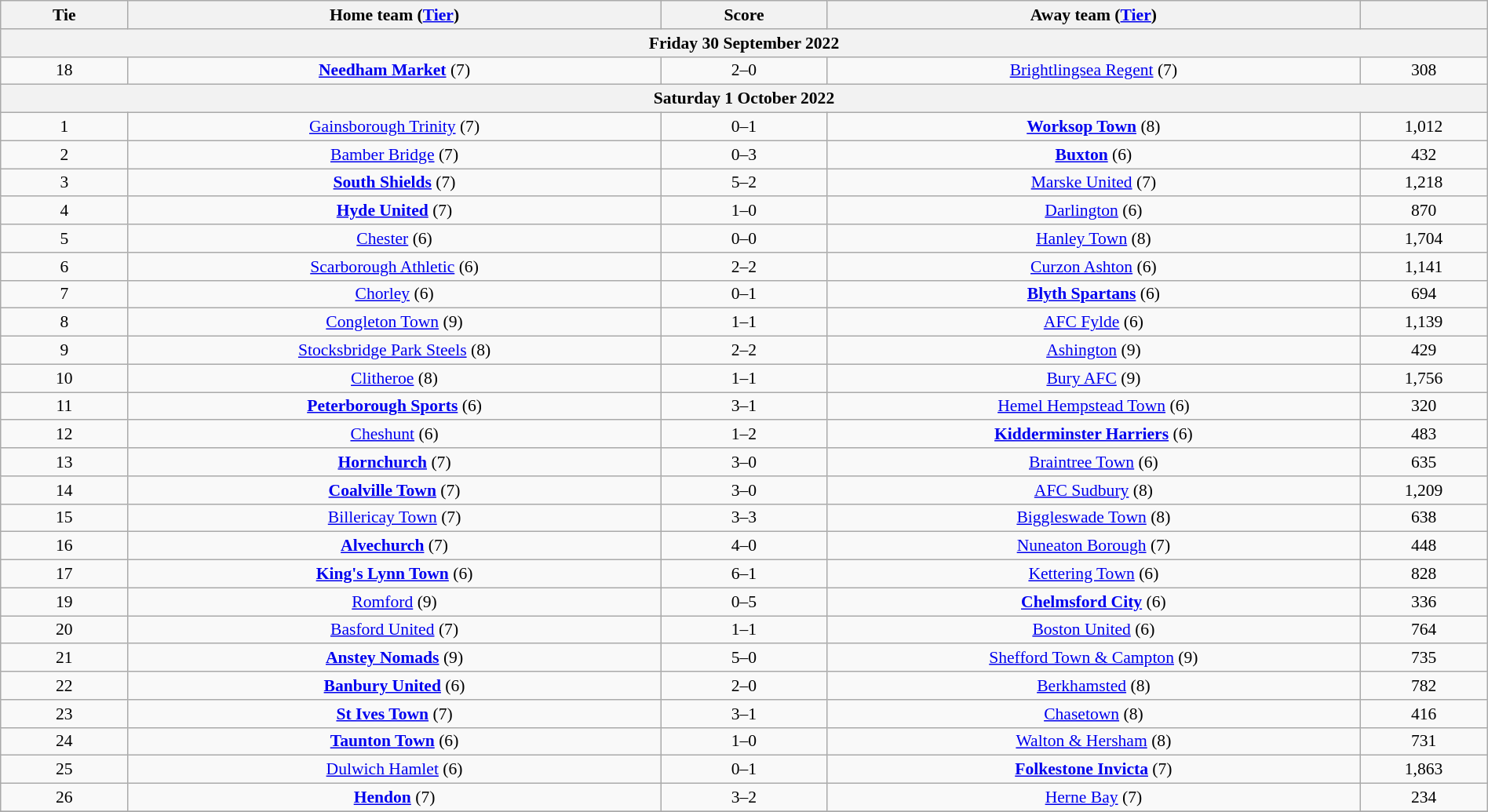<table class="wikitable" style="text-align:center; font-size:90%; width:100%">
<tr>
<th scope="col" style="width:  8.43%;">Tie</th>
<th scope="col" style="width: 35.29%;">Home team (<a href='#'>Tier</a>)</th>
<th scope="col" style="width: 11.00%;">Score</th>
<th scope="col" style="width: 35.29%;">Away team (<a href='#'>Tier</a>)</th>
<th scope="col" style="width:  8.43%;"></th>
</tr>
<tr>
<th colspan="5"><strong>Friday 30 September 2022</strong></th>
</tr>
<tr>
<td>18</td>
<td><strong><a href='#'>Needham Market</a></strong> (7)</td>
<td>2–0</td>
<td><a href='#'>Brightlingsea Regent</a> (7)</td>
<td>308</td>
</tr>
<tr>
<th colspan="5"><strong>Saturday 1 October 2022</strong></th>
</tr>
<tr>
<td>1</td>
<td><a href='#'>Gainsborough Trinity</a> (7)</td>
<td>0–1</td>
<td><strong><a href='#'>Worksop Town</a></strong> (8)</td>
<td>1,012</td>
</tr>
<tr>
<td>2</td>
<td><a href='#'>Bamber Bridge</a> (7)</td>
<td>0–3</td>
<td><strong><a href='#'>Buxton</a></strong> (6)</td>
<td>432</td>
</tr>
<tr>
<td>3</td>
<td><strong><a href='#'>South Shields</a></strong> (7)</td>
<td>5–2</td>
<td><a href='#'>Marske United</a> (7)</td>
<td>1,218</td>
</tr>
<tr>
<td>4</td>
<td><strong><a href='#'>Hyde United</a></strong> (7)</td>
<td>1–0</td>
<td><a href='#'>Darlington</a> (6)</td>
<td>870</td>
</tr>
<tr>
<td>5</td>
<td><a href='#'>Chester</a> (6)</td>
<td>0–0</td>
<td><a href='#'>Hanley Town</a> (8)</td>
<td>1,704</td>
</tr>
<tr>
<td>6</td>
<td><a href='#'>Scarborough Athletic</a> (6)</td>
<td>2–2</td>
<td><a href='#'>Curzon Ashton</a> (6)</td>
<td>1,141</td>
</tr>
<tr>
<td>7</td>
<td><a href='#'>Chorley</a> (6)</td>
<td>0–1</td>
<td><strong><a href='#'>Blyth Spartans</a></strong> (6)</td>
<td>694</td>
</tr>
<tr>
<td>8</td>
<td><a href='#'>Congleton Town</a> (9)</td>
<td>1–1</td>
<td><a href='#'>AFC Fylde</a> (6)</td>
<td>1,139</td>
</tr>
<tr>
<td>9</td>
<td><a href='#'>Stocksbridge Park Steels</a> (8)</td>
<td>2–2</td>
<td><a href='#'>Ashington</a> (9)</td>
<td>429</td>
</tr>
<tr>
<td>10</td>
<td><a href='#'>Clitheroe</a> (8)</td>
<td>1–1</td>
<td><a href='#'>Bury AFC</a> (9)</td>
<td>1,756</td>
</tr>
<tr>
<td>11</td>
<td><strong><a href='#'>Peterborough Sports</a></strong> (6)</td>
<td>3–1</td>
<td><a href='#'>Hemel Hempstead Town</a> (6)</td>
<td>320</td>
</tr>
<tr>
<td>12</td>
<td><a href='#'>Cheshunt</a> (6)</td>
<td>1–2</td>
<td><strong><a href='#'>Kidderminster Harriers</a></strong> (6)</td>
<td>483</td>
</tr>
<tr>
<td>13</td>
<td><strong><a href='#'>Hornchurch</a></strong> (7)</td>
<td>3–0</td>
<td><a href='#'>Braintree Town</a> (6)</td>
<td>635</td>
</tr>
<tr>
<td>14</td>
<td><strong><a href='#'>Coalville Town</a></strong> (7)</td>
<td>3–0</td>
<td><a href='#'>AFC Sudbury</a> (8)</td>
<td>1,209</td>
</tr>
<tr>
<td>15</td>
<td><a href='#'>Billericay Town</a> (7)</td>
<td>3–3</td>
<td><a href='#'>Biggleswade Town</a> (8)</td>
<td>638</td>
</tr>
<tr>
<td>16</td>
<td><strong><a href='#'>Alvechurch</a></strong> (7)</td>
<td>4–0</td>
<td><a href='#'>Nuneaton Borough</a> (7)</td>
<td>448</td>
</tr>
<tr>
<td>17</td>
<td><strong><a href='#'>King's Lynn Town</a></strong> (6)</td>
<td>6–1</td>
<td><a href='#'>Kettering Town</a> (6)</td>
<td>828</td>
</tr>
<tr>
<td>19</td>
<td><a href='#'>Romford</a> (9)</td>
<td>0–5</td>
<td><strong><a href='#'>Chelmsford City</a></strong> (6)</td>
<td>336</td>
</tr>
<tr>
<td>20</td>
<td><a href='#'>Basford United</a> (7)</td>
<td>1–1</td>
<td><a href='#'>Boston United</a> (6)</td>
<td>764</td>
</tr>
<tr>
<td>21</td>
<td><strong><a href='#'>Anstey Nomads</a></strong> (9)</td>
<td>5–0</td>
<td><a href='#'>Shefford Town & Campton</a> (9)</td>
<td>735</td>
</tr>
<tr>
<td>22</td>
<td><strong><a href='#'>Banbury United</a></strong> (6)</td>
<td>2–0</td>
<td><a href='#'>Berkhamsted</a> (8)</td>
<td>782</td>
</tr>
<tr>
<td>23</td>
<td><strong><a href='#'>St Ives Town</a></strong> (7)</td>
<td>3–1</td>
<td><a href='#'>Chasetown</a> (8)</td>
<td>416</td>
</tr>
<tr>
<td>24</td>
<td><strong><a href='#'>Taunton Town</a></strong> (6)</td>
<td>1–0</td>
<td><a href='#'>Walton & Hersham</a> (8)</td>
<td>731</td>
</tr>
<tr>
<td>25</td>
<td><a href='#'>Dulwich Hamlet</a> (6)</td>
<td>0–1</td>
<td><strong><a href='#'>Folkestone Invicta</a></strong> (7)</td>
<td>1,863</td>
</tr>
<tr>
<td>26</td>
<td><strong><a href='#'>Hendon</a></strong> (7)</td>
<td>3–2</td>
<td><a href='#'>Herne Bay</a> (7)</td>
<td>234</td>
</tr>
<tr>
</tr>
</table>
